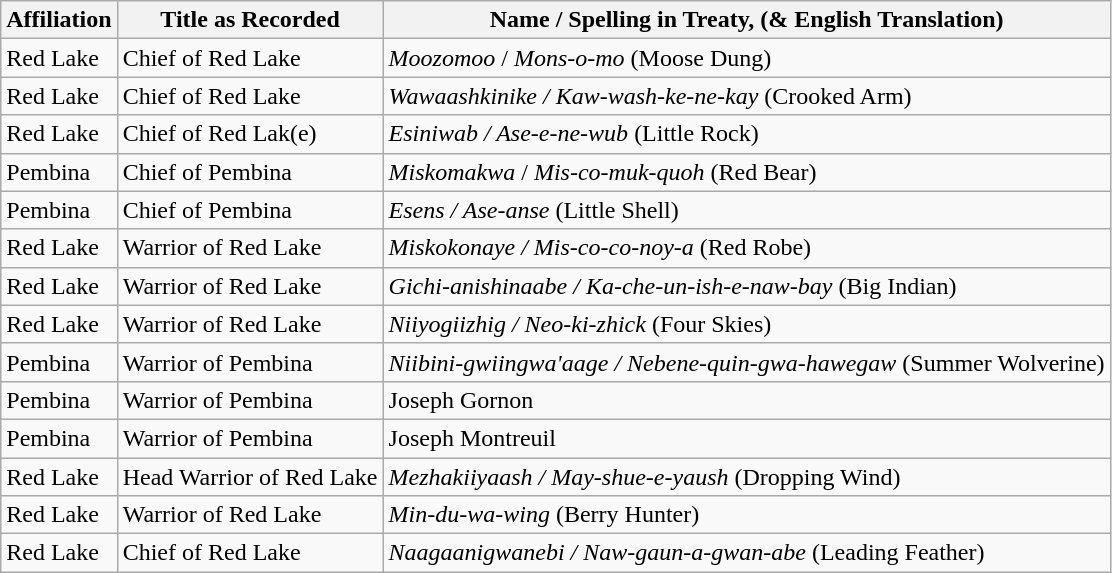<table class="wikitable sortable">
<tr>
<th>Affiliation</th>
<th>Title as Recorded</th>
<th>Name / Spelling in Treaty, (& English Translation)</th>
</tr>
<tr>
<td>Red Lake</td>
<td>Chief of Red Lake</td>
<td><em>Moozomoo</em> / <em>Mons-o-mo</em> (Moose Dung)</td>
</tr>
<tr>
<td>Red Lake</td>
<td>Chief of Red Lake</td>
<td><em>Wawaashkinike / Kaw-wash-ke-ne-kay</em> (Crooked Arm)</td>
</tr>
<tr>
<td>Red Lake</td>
<td>Chief of Red Lak(e)</td>
<td><em>Esiniwab / Ase-e-ne-wub</em> (Little Rock)</td>
</tr>
<tr>
<td>Pembina</td>
<td>Chief of Pembina</td>
<td><em>Miskomakwa</em> / <em>Mis-co-muk-quoh</em> (Red Bear)</td>
</tr>
<tr>
<td>Pembina</td>
<td>Chief of Pembina</td>
<td><em>Esens / Ase-anse</em> (Little Shell)</td>
</tr>
<tr>
<td>Red Lake</td>
<td>Warrior of Red Lake</td>
<td><em>Miskokonaye / Mis-co-co-noy-a</em> (Red Robe)</td>
</tr>
<tr>
<td>Red Lake</td>
<td>Warrior of Red Lake</td>
<td><em>Gichi-anishinaabe / Ka-che-un-ish-e-naw-bay</em> (Big Indian)</td>
</tr>
<tr>
<td>Red Lake</td>
<td>Warrior of Red Lake</td>
<td><em>Niiyogiizhig / Neo-ki-zhick</em> (Four Skies)</td>
</tr>
<tr>
<td>Pembina</td>
<td>Warrior of Pembina</td>
<td><em>Niibini-gwiingwa'aage / Nebene-quin-gwa-hawegaw</em> (Summer Wolverine)</td>
</tr>
<tr>
<td>Pembina</td>
<td>Warrior of Pembina</td>
<td>Joseph Gornon</td>
</tr>
<tr>
<td>Pembina</td>
<td>Warrior of Pembina</td>
<td>Joseph Montreuil</td>
</tr>
<tr>
<td>Red Lake</td>
<td>Head Warrior of Red Lake</td>
<td><em>Mezhakiiyaash / May-shue-e-yaush</em> (Dropping Wind)</td>
</tr>
<tr>
<td>Red Lake</td>
<td>Warrior of Red Lake</td>
<td><em>Min-du-wa-wing</em> (Berry Hunter)</td>
</tr>
<tr>
<td>Red Lake</td>
<td>Chief of Red Lake</td>
<td><em>Naagaanigwanebi / Naw-gaun-a-gwan-abe</em> (Leading Feather)</td>
</tr>
</table>
